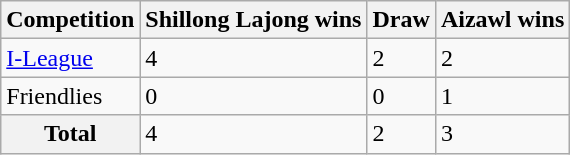<table class="wikitable">
<tr>
<th>Competition</th>
<th>Shillong Lajong wins</th>
<th>Draw</th>
<th>Aizawl wins</th>
</tr>
<tr>
<td><a href='#'>I-League</a></td>
<td>4</td>
<td>2</td>
<td>2</td>
</tr>
<tr>
<td>Friendlies</td>
<td>0</td>
<td>0</td>
<td>1</td>
</tr>
<tr>
<th>Total</th>
<td>4</td>
<td>2</td>
<td>3</td>
</tr>
</table>
